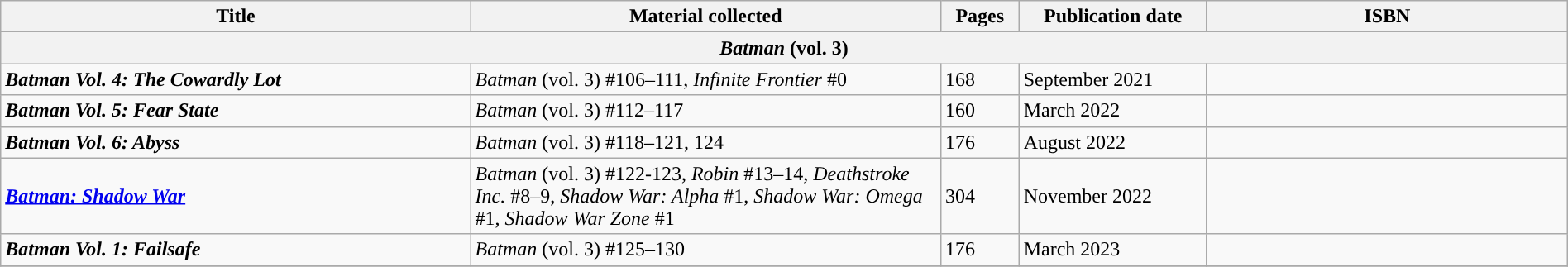<table class="wikitable" width="100%">
<tr>
<th style="width:30%;">Title</th>
<th style="width:30%;">Material collected</th>
<th style="width:5%;">Pages</th>
<th style="width:12%;">Publication date</th>
<th>ISBN</th>
</tr>
<tr>
<th colspan="5"><em>Batman</em> (vol. 3)</th>
</tr>
<tr>
<td><strong><em>Batman Vol. 4: The Cowardly Lot</em></strong></td>
<td><em>Batman</em> (vol. 3) #106–111, <em>Infinite Frontier</em> #0</td>
<td>168</td>
<td>September 2021</td>
<td></td>
</tr>
<tr>
<td><strong><em>Batman Vol. 5: Fear State</em></strong></td>
<td><em>Batman</em> (vol. 3) #112–117</td>
<td>160</td>
<td>March 2022</td>
<td></td>
</tr>
<tr>
<td><strong><em>Batman Vol. 6: Abyss</em></strong></td>
<td><em>Batman</em> (vol. 3) #118–121, 124</td>
<td>176</td>
<td>August 2022</td>
<td></td>
</tr>
<tr>
<td><strong><em><a href='#'>Batman: Shadow War</a></em></strong></td>
<td><em>Batman</em> (vol. 3) #122-123, <em>Robin</em> #13–14, <em>Deathstroke Inc.</em> #8–9, <em>Shadow War: Alpha</em> #1, <em>Shadow War: Omega</em> #1, <em>Shadow War Zone</em> #1</td>
<td>304</td>
<td>November 2022</td>
<td></td>
</tr>
<tr>
<td><strong><em>Batman Vol. 1: Failsafe</em></strong></td>
<td><em>Batman</em> (vol. 3) #125–130</td>
<td>176</td>
<td>March 2023</td>
<td></td>
</tr>
<tr>
</tr>
</table>
